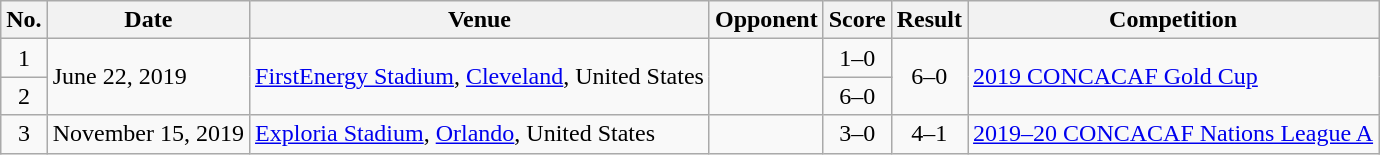<table class="wikitable sortable">
<tr>
<th scope="col">No.</th>
<th scope="col" data-sort-type="date">Date</th>
<th scope="col">Venue</th>
<th scope="col">Opponent</th>
<th scope="col">Score</th>
<th scope="col">Result</th>
<th scope="col">Competition</th>
</tr>
<tr>
<td align="center">1</td>
<td rowspan="2">June 22, 2019</td>
<td rowspan="2"><a href='#'>FirstEnergy Stadium</a>, <a href='#'>Cleveland</a>, United States</td>
<td rowspan="2"></td>
<td align="center">1–0</td>
<td rowspan="2" align="center">6–0</td>
<td rowspan="2"><a href='#'>2019 CONCACAF Gold Cup</a></td>
</tr>
<tr>
<td align="center">2</td>
<td align="center">6–0</td>
</tr>
<tr>
<td align="center">3</td>
<td>November 15, 2019</td>
<td><a href='#'>Exploria Stadium</a>, <a href='#'>Orlando</a>, United States</td>
<td></td>
<td align="center">3–0</td>
<td align="center">4–1</td>
<td><a href='#'>2019–20 CONCACAF Nations League A</a></td>
</tr>
</table>
